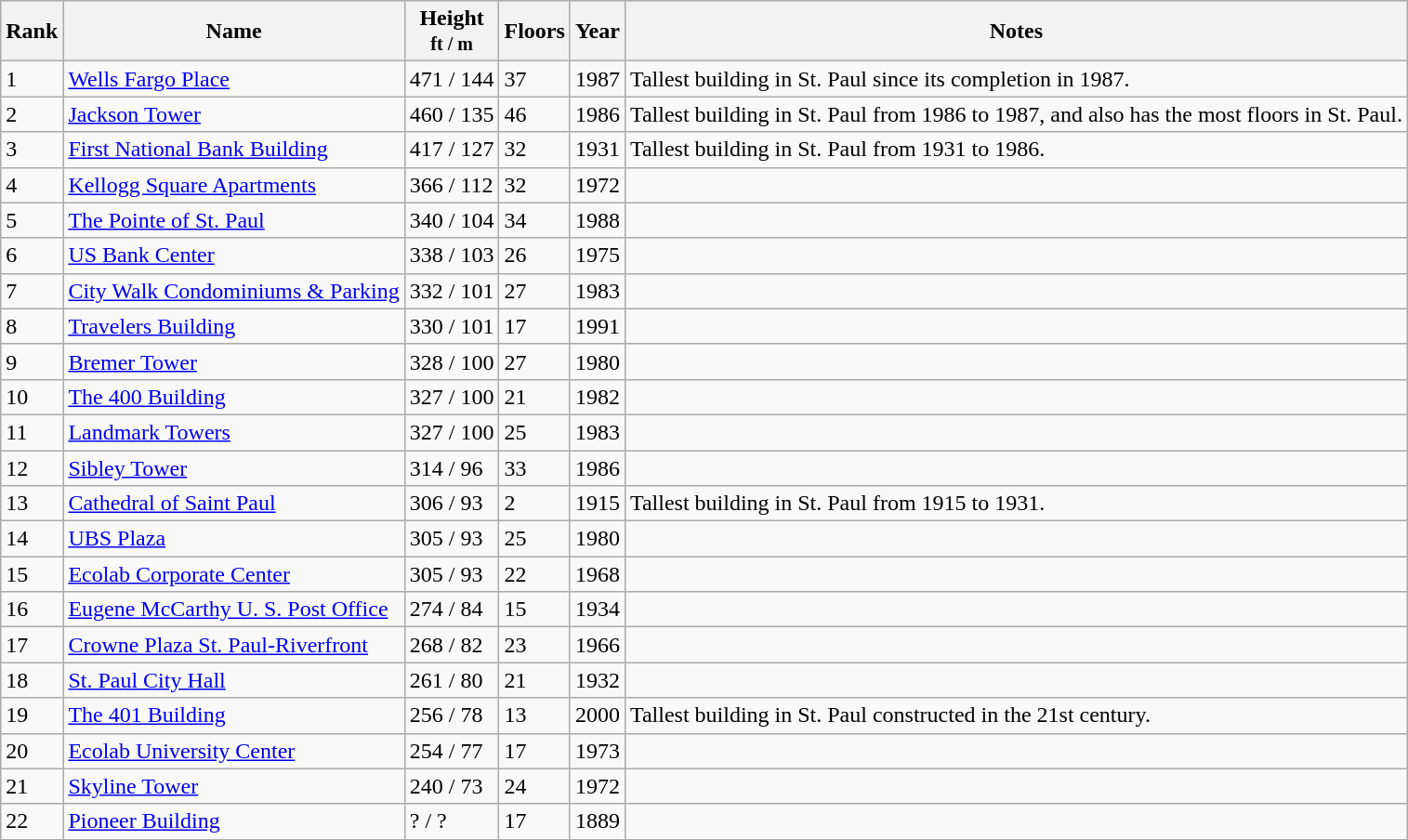<table class="wikitable sortable">
<tr>
<th>Rank</th>
<th>Name</th>
<th>Height<br><small>ft / m</small></th>
<th>Floors</th>
<th>Year</th>
<th class="unsortable">Notes</th>
</tr>
<tr>
<td>1</td>
<td><a href='#'>Wells Fargo Place</a></td>
<td>471 / 144</td>
<td>37</td>
<td>1987</td>
<td>Tallest building in St. Paul since its completion in 1987.</td>
</tr>
<tr>
<td>2</td>
<td><a href='#'>Jackson Tower</a></td>
<td>460 / 135</td>
<td>46</td>
<td>1986</td>
<td>Tallest building in St. Paul from 1986 to 1987, and also has the most floors in St. Paul.</td>
</tr>
<tr>
<td>3</td>
<td><a href='#'>First National Bank Building</a></td>
<td>417 / 127</td>
<td>32</td>
<td>1931</td>
<td>Tallest building in St. Paul from 1931 to 1986.</td>
</tr>
<tr>
<td>4</td>
<td><a href='#'>Kellogg Square Apartments</a></td>
<td>366 / 112</td>
<td>32</td>
<td>1972</td>
<td></td>
</tr>
<tr>
<td>5</td>
<td><a href='#'>The Pointe of St. Paul</a></td>
<td>340 / 104</td>
<td>34</td>
<td>1988</td>
<td></td>
</tr>
<tr>
<td>6</td>
<td><a href='#'>US Bank Center</a></td>
<td>338 / 103</td>
<td>26</td>
<td>1975</td>
<td></td>
</tr>
<tr>
<td>7</td>
<td><a href='#'>City Walk Condominiums & Parking</a></td>
<td>332 / 101</td>
<td>27</td>
<td>1983</td>
<td></td>
</tr>
<tr>
<td>8</td>
<td><a href='#'>Travelers Building</a></td>
<td>330 / 101</td>
<td>17</td>
<td>1991</td>
<td></td>
</tr>
<tr>
<td>9</td>
<td><a href='#'>Bremer Tower</a></td>
<td>328 / 100</td>
<td>27</td>
<td>1980</td>
<td></td>
</tr>
<tr>
<td>10</td>
<td><a href='#'>The 400 Building</a></td>
<td>327 / 100</td>
<td>21</td>
<td>1982</td>
<td></td>
</tr>
<tr>
<td>11</td>
<td><a href='#'>Landmark Towers</a></td>
<td>327 / 100</td>
<td>25</td>
<td>1983</td>
<td></td>
</tr>
<tr>
<td>12</td>
<td><a href='#'>Sibley Tower</a></td>
<td>314 / 96</td>
<td>33</td>
<td>1986</td>
<td></td>
</tr>
<tr>
<td>13</td>
<td><a href='#'>Cathedral of Saint Paul</a></td>
<td>306 / 93</td>
<td>2</td>
<td>1915</td>
<td>Tallest building in St. Paul from 1915 to 1931.</td>
</tr>
<tr>
<td>14</td>
<td><a href='#'>UBS Plaza</a></td>
<td>305 / 93</td>
<td>25</td>
<td>1980</td>
<td></td>
</tr>
<tr>
<td>15</td>
<td><a href='#'>Ecolab Corporate Center</a></td>
<td>305 / 93</td>
<td>22</td>
<td>1968</td>
<td></td>
</tr>
<tr>
<td>16</td>
<td><a href='#'>Eugene McCarthy U. S. Post Office</a></td>
<td>274 / 84</td>
<td>15</td>
<td>1934</td>
<td></td>
</tr>
<tr>
<td>17</td>
<td><a href='#'>Crowne Plaza St. Paul-Riverfront</a></td>
<td>268 / 82</td>
<td>23</td>
<td>1966</td>
<td></td>
</tr>
<tr>
<td>18</td>
<td><a href='#'>St. Paul City Hall</a></td>
<td>261 / 80</td>
<td>21</td>
<td>1932</td>
<td></td>
</tr>
<tr>
<td>19</td>
<td><a href='#'>The 401 Building</a></td>
<td>256 / 78</td>
<td>13</td>
<td>2000</td>
<td>Tallest building in St. Paul constructed in the 21st century.</td>
</tr>
<tr>
<td>20</td>
<td><a href='#'>Ecolab University Center</a></td>
<td>254 / 77</td>
<td>17</td>
<td>1973</td>
<td></td>
</tr>
<tr>
<td>21</td>
<td><a href='#'>Skyline Tower</a></td>
<td>240 / 73</td>
<td>24</td>
<td>1972</td>
<td></td>
</tr>
<tr>
<td>22</td>
<td><a href='#'>Pioneer Building</a></td>
<td>? / ?</td>
<td>17</td>
<td>1889</td>
<td></td>
</tr>
<tr>
</tr>
</table>
